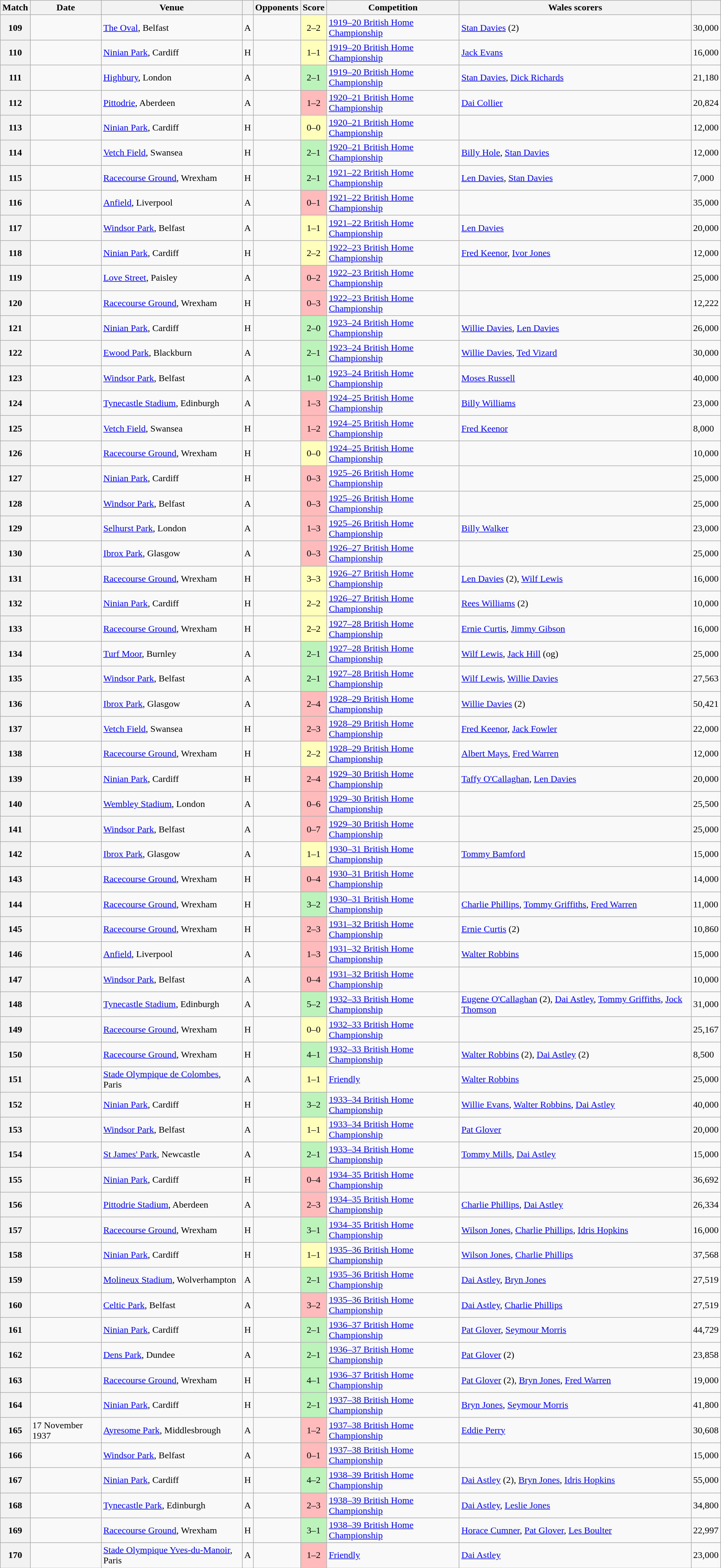<table class="wikitable plainrowheaders sortable">
<tr>
<th scope=col>Match </th>
<th scope=col>Date</th>
<th scope=col>Venue</th>
<th scope=col></th>
<th scope=col>Opponents</th>
<th scope=col>Score</th>
<th scope=col>Competition</th>
<th scope=col class=unsortable>Wales scorers</th>
<th></th>
</tr>
<tr>
<th scope=row>109</th>
<td></td>
<td><a href='#'>The Oval</a>, Belfast</td>
<td>A</td>
<td></td>
<td align=center bgcolor=#FFFFBB>2–2</td>
<td><a href='#'>1919–20 British Home Championship</a></td>
<td><a href='#'>Stan Davies</a> (2)</td>
<td>30,000</td>
</tr>
<tr>
<th scope=row>110</th>
<td></td>
<td><a href='#'>Ninian Park</a>, Cardiff</td>
<td>H</td>
<td></td>
<td align=center bgcolor=#FFFFBB>1–1</td>
<td><a href='#'>1919–20 British Home Championship</a></td>
<td><a href='#'>Jack Evans</a></td>
<td>16,000</td>
</tr>
<tr>
<th scope=row>111</th>
<td></td>
<td><a href='#'>Highbury</a>, London</td>
<td>A</td>
<td></td>
<td align=center bgcolor=#BBF3BB>2–1</td>
<td><a href='#'>1919–20 British Home Championship</a></td>
<td><a href='#'>Stan Davies</a>, <a href='#'>Dick Richards</a></td>
<td>21,180</td>
</tr>
<tr>
<th scope=row>112</th>
<td></td>
<td><a href='#'>Pittodrie</a>, Aberdeen</td>
<td>A</td>
<td></td>
<td align=center bgcolor=#FFBBBB>1–2</td>
<td><a href='#'>1920–21 British Home Championship</a></td>
<td><a href='#'>Dai Collier</a></td>
<td>20,824</td>
</tr>
<tr>
<th scope=row>113</th>
<td></td>
<td><a href='#'>Ninian Park</a>, Cardiff</td>
<td>H</td>
<td></td>
<td align=center bgcolor=#FFFFBB>0–0</td>
<td><a href='#'>1920–21 British Home Championship</a></td>
<td></td>
<td>12,000</td>
</tr>
<tr>
<th scope=row>114</th>
<td></td>
<td><a href='#'>Vetch Field</a>, Swansea</td>
<td>H</td>
<td></td>
<td align=center bgcolor=#BBF3BB>2–1</td>
<td><a href='#'>1920–21 British Home Championship</a></td>
<td><a href='#'>Billy Hole</a>, <a href='#'>Stan Davies</a></td>
<td>12,000</td>
</tr>
<tr>
<th scope=row>115</th>
<td></td>
<td><a href='#'>Racecourse Ground</a>, Wrexham</td>
<td>H</td>
<td></td>
<td align=center bgcolor=#BBF3BB>2–1</td>
<td><a href='#'>1921–22 British Home Championship</a></td>
<td><a href='#'>Len Davies</a>, <a href='#'>Stan Davies</a></td>
<td>7,000</td>
</tr>
<tr>
<th scope=row>116</th>
<td></td>
<td><a href='#'>Anfield</a>, Liverpool</td>
<td>A</td>
<td></td>
<td align=center bgcolor=#FFBBBB>0–1</td>
<td><a href='#'>1921–22 British Home Championship</a></td>
<td></td>
<td>35,000</td>
</tr>
<tr>
<th scope=row>117</th>
<td></td>
<td><a href='#'>Windsor Park</a>, Belfast</td>
<td>A</td>
<td></td>
<td align=center bgcolor=#FFFFBB>1–1</td>
<td><a href='#'>1921–22 British Home Championship</a></td>
<td><a href='#'>Len Davies</a></td>
<td>20,000</td>
</tr>
<tr>
<th scope=row>118</th>
<td></td>
<td><a href='#'>Ninian Park</a>, Cardiff</td>
<td>H</td>
<td></td>
<td align=center bgcolor=#FFFFBB>2–2</td>
<td><a href='#'>1922–23 British Home Championship</a></td>
<td><a href='#'>Fred Keenor</a>, <a href='#'>Ivor Jones</a></td>
<td>12,000</td>
</tr>
<tr>
<th scope=row>119</th>
<td></td>
<td><a href='#'>Love Street</a>, Paisley</td>
<td>A</td>
<td></td>
<td align=center bgcolor=#FFBBBB>0–2</td>
<td><a href='#'>1922–23 British Home Championship</a></td>
<td></td>
<td>25,000</td>
</tr>
<tr>
<th scope=row>120</th>
<td></td>
<td><a href='#'>Racecourse Ground</a>, Wrexham</td>
<td>H</td>
<td></td>
<td align=center bgcolor=#FFBBBB>0–3</td>
<td><a href='#'>1922–23 British Home Championship</a></td>
<td></td>
<td>12,222</td>
</tr>
<tr>
<th scope=row>121</th>
<td></td>
<td><a href='#'>Ninian Park</a>, Cardiff</td>
<td>H</td>
<td></td>
<td align=center bgcolor=#BBF3BB>2–0</td>
<td><a href='#'>1923–24 British Home Championship</a></td>
<td><a href='#'>Willie Davies</a>, <a href='#'>Len Davies</a></td>
<td>26,000</td>
</tr>
<tr>
<th scope=row>122</th>
<td></td>
<td><a href='#'>Ewood Park</a>, Blackburn</td>
<td>A</td>
<td></td>
<td align=center bgcolor=#BBF3BB>2–1</td>
<td><a href='#'>1923–24 British Home Championship</a></td>
<td><a href='#'>Willie Davies</a>, <a href='#'>Ted Vizard</a></td>
<td>30,000</td>
</tr>
<tr>
<th scope=row>123</th>
<td></td>
<td><a href='#'>Windsor Park</a>, Belfast</td>
<td>A</td>
<td></td>
<td align=center bgcolor=#BBF3BB>1–0</td>
<td><a href='#'>1923–24 British Home Championship</a></td>
<td><a href='#'>Moses Russell</a></td>
<td>40,000</td>
</tr>
<tr>
<th scope=row>124</th>
<td></td>
<td><a href='#'>Tynecastle Stadium</a>, Edinburgh</td>
<td>A</td>
<td></td>
<td align=center bgcolor=#FFBBBB>1–3</td>
<td><a href='#'>1924–25 British Home Championship</a></td>
<td><a href='#'>Billy Williams</a></td>
<td>23,000</td>
</tr>
<tr>
<th scope=row>125</th>
<td></td>
<td><a href='#'>Vetch Field</a>, Swansea</td>
<td>H</td>
<td></td>
<td align=center bgcolor=#FFBBBB>1–2</td>
<td><a href='#'>1924–25 British Home Championship</a></td>
<td><a href='#'>Fred Keenor</a></td>
<td>8,000</td>
</tr>
<tr>
<th scope=row>126</th>
<td></td>
<td><a href='#'>Racecourse Ground</a>, Wrexham</td>
<td>H</td>
<td></td>
<td align=center bgcolor=#FFFFBB>0–0</td>
<td><a href='#'>1924–25 British Home Championship</a></td>
<td></td>
<td>10,000</td>
</tr>
<tr>
<th scope=row>127</th>
<td></td>
<td><a href='#'>Ninian Park</a>, Cardiff</td>
<td>H</td>
<td></td>
<td align=center bgcolor=#FFBBBB>0–3</td>
<td><a href='#'>1925–26 British Home Championship</a></td>
<td></td>
<td>25,000</td>
</tr>
<tr>
<th scope=row>128</th>
<td></td>
<td><a href='#'>Windsor Park</a>, Belfast</td>
<td>A</td>
<td></td>
<td align=center bgcolor=#FFBBBB>0–3</td>
<td><a href='#'>1925–26 British Home Championship</a></td>
<td></td>
<td>25,000</td>
</tr>
<tr>
<th scope=row>129</th>
<td></td>
<td><a href='#'>Selhurst Park</a>, London</td>
<td>A</td>
<td></td>
<td align=center bgcolor=#FFBBBB>1–3</td>
<td><a href='#'>1925–26 British Home Championship</a></td>
<td><a href='#'>Billy Walker</a></td>
<td>23,000</td>
</tr>
<tr>
<th scope=row>130</th>
<td></td>
<td><a href='#'>Ibrox Park</a>, Glasgow</td>
<td>A</td>
<td></td>
<td align=center bgcolor=#FFBBBB>0–3</td>
<td><a href='#'>1926–27 British Home Championship</a></td>
<td></td>
<td>25,000</td>
</tr>
<tr>
<th scope=row>131</th>
<td></td>
<td><a href='#'>Racecourse Ground</a>, Wrexham</td>
<td>H</td>
<td></td>
<td align=center bgcolor=#FFFFBB>3–3</td>
<td><a href='#'>1926–27 British Home Championship</a></td>
<td><a href='#'>Len Davies</a> (2), <a href='#'>Wilf Lewis</a></td>
<td>16,000</td>
</tr>
<tr>
<th scope=row>132</th>
<td></td>
<td><a href='#'>Ninian Park</a>, Cardiff</td>
<td>H</td>
<td></td>
<td align=center bgcolor=#FFFFBB>2–2</td>
<td><a href='#'>1926–27 British Home Championship</a></td>
<td><a href='#'>Rees Williams</a> (2)</td>
<td>10,000</td>
</tr>
<tr>
<th scope=row>133</th>
<td></td>
<td><a href='#'>Racecourse Ground</a>, Wrexham</td>
<td>H</td>
<td></td>
<td align=center bgcolor=#FFFFBB>2–2</td>
<td><a href='#'>1927–28 British Home Championship</a></td>
<td><a href='#'>Ernie Curtis</a>, <a href='#'>Jimmy Gibson</a></td>
<td>16,000</td>
</tr>
<tr>
<th scope=row>134</th>
<td></td>
<td><a href='#'>Turf Moor</a>, Burnley</td>
<td>A</td>
<td></td>
<td align=center bgcolor=#BBF3BB>2–1</td>
<td><a href='#'>1927–28 British Home Championship</a></td>
<td><a href='#'>Wilf Lewis</a>, <a href='#'>Jack Hill</a> (og)</td>
<td>25,000</td>
</tr>
<tr>
<th scope=row>135</th>
<td></td>
<td><a href='#'>Windsor Park</a>, Belfast</td>
<td>A</td>
<td></td>
<td align=center bgcolor=#BBF3BB>2–1</td>
<td><a href='#'>1927–28 British Home Championship</a></td>
<td><a href='#'>Wilf Lewis</a>, <a href='#'>Willie Davies</a></td>
<td>27,563</td>
</tr>
<tr>
<th scope=row>136</th>
<td></td>
<td><a href='#'>Ibrox Park</a>, Glasgow</td>
<td>A</td>
<td></td>
<td align=center bgcolor=#FFBBBB>2–4</td>
<td><a href='#'>1928–29 British Home Championship</a></td>
<td><a href='#'>Willie Davies</a> (2)</td>
<td>50,421</td>
</tr>
<tr>
<th scope=row>137</th>
<td></td>
<td><a href='#'>Vetch Field</a>, Swansea</td>
<td>H</td>
<td></td>
<td align=center bgcolor=#FFBBBB>2–3</td>
<td><a href='#'>1928–29 British Home Championship</a></td>
<td><a href='#'>Fred Keenor</a>, <a href='#'>Jack Fowler</a></td>
<td>22,000</td>
</tr>
<tr>
<th scope=row>138</th>
<td></td>
<td><a href='#'>Racecourse Ground</a>, Wrexham</td>
<td>H</td>
<td></td>
<td align=center bgcolor=#FFFFBB>2–2</td>
<td><a href='#'>1928–29 British Home Championship</a></td>
<td><a href='#'>Albert Mays</a>, <a href='#'>Fred Warren</a></td>
<td>12,000</td>
</tr>
<tr>
<th scope=row>139</th>
<td></td>
<td><a href='#'>Ninian Park</a>, Cardiff</td>
<td>H</td>
<td></td>
<td align=center bgcolor=#FFBBBB>2–4</td>
<td><a href='#'>1929–30 British Home Championship</a></td>
<td><a href='#'>Taffy O'Callaghan</a>, <a href='#'>Len Davies</a></td>
<td>20,000</td>
</tr>
<tr>
<th scope=row>140</th>
<td></td>
<td><a href='#'>Wembley Stadium</a>, London</td>
<td>A</td>
<td></td>
<td align=center bgcolor=#FFBBBB>0–6</td>
<td><a href='#'>1929–30 British Home Championship</a></td>
<td></td>
<td>25,500</td>
</tr>
<tr>
<th scope=row>141</th>
<td></td>
<td><a href='#'>Windsor Park</a>, Belfast</td>
<td>A</td>
<td></td>
<td align=center bgcolor=#FFBBBB>0–7</td>
<td><a href='#'>1929–30 British Home Championship</a></td>
<td></td>
<td>25,000</td>
</tr>
<tr>
<th scope=row>142</th>
<td></td>
<td><a href='#'>Ibrox Park</a>, Glasgow</td>
<td>A</td>
<td></td>
<td align=center bgcolor=#FFFFBB>1–1</td>
<td><a href='#'>1930–31 British Home Championship</a></td>
<td><a href='#'>Tommy Bamford</a></td>
<td>15,000</td>
</tr>
<tr>
<th scope=row>143</th>
<td></td>
<td><a href='#'>Racecourse Ground</a>, Wrexham</td>
<td>H</td>
<td></td>
<td align=center bgcolor=#FFBBBB>0–4</td>
<td><a href='#'>1930–31 British Home Championship</a></td>
<td></td>
<td>14,000</td>
</tr>
<tr>
<th scope=row>144</th>
<td></td>
<td><a href='#'>Racecourse Ground</a>, Wrexham</td>
<td>H</td>
<td></td>
<td align=center bgcolor=#BBF3BB>3–2</td>
<td><a href='#'>1930–31 British Home Championship</a></td>
<td><a href='#'>Charlie Phillips</a>, <a href='#'>Tommy Griffiths</a>, <a href='#'>Fred Warren</a></td>
<td>11,000</td>
</tr>
<tr>
<th scope=row>145</th>
<td></td>
<td><a href='#'>Racecourse Ground</a>, Wrexham</td>
<td>H</td>
<td></td>
<td align=center bgcolor=#FFBBBB>2–3</td>
<td><a href='#'>1931–32 British Home Championship</a></td>
<td><a href='#'>Ernie Curtis</a> (2)</td>
<td>10,860</td>
</tr>
<tr>
<th scope=row>146</th>
<td></td>
<td><a href='#'>Anfield</a>, Liverpool</td>
<td>A</td>
<td></td>
<td align=center bgcolor=#FFBBBB>1–3</td>
<td><a href='#'>1931–32 British Home Championship</a></td>
<td><a href='#'>Walter Robbins</a></td>
<td>15,000</td>
</tr>
<tr>
<th scope=row>147</th>
<td></td>
<td><a href='#'>Windsor Park</a>, Belfast</td>
<td>A</td>
<td></td>
<td align=center bgcolor=#FFBBBB>0–4</td>
<td><a href='#'>1931–32 British Home Championship</a></td>
<td></td>
<td>10,000</td>
</tr>
<tr>
<th scope=row>148</th>
<td></td>
<td><a href='#'>Tynecastle Stadium</a>, Edinburgh</td>
<td>A</td>
<td></td>
<td align=center bgcolor=#BBF3BB>5–2</td>
<td><a href='#'>1932–33 British Home Championship</a></td>
<td><a href='#'>Eugene O'Callaghan</a> (2), <a href='#'>Dai Astley</a>, <a href='#'>Tommy Griffiths</a>, <a href='#'>Jock Thomson</a></td>
<td>31,000</td>
</tr>
<tr>
<th scope=row>149</th>
<td></td>
<td><a href='#'>Racecourse Ground</a>, Wrexham</td>
<td>H</td>
<td></td>
<td align=center bgcolor=#FFFFBB>0–0</td>
<td><a href='#'>1932–33 British Home Championship</a></td>
<td></td>
<td>25,167</td>
</tr>
<tr>
<th scope=row>150</th>
<td></td>
<td><a href='#'>Racecourse Ground</a>, Wrexham</td>
<td>H</td>
<td></td>
<td align=center bgcolor=#BBF3BB>4–1</td>
<td><a href='#'>1932–33 British Home Championship</a></td>
<td><a href='#'>Walter Robbins</a> (2), <a href='#'>Dai Astley</a> (2)</td>
<td>8,500</td>
</tr>
<tr>
<th scope=row>151</th>
<td></td>
<td><a href='#'>Stade Olympique de Colombes</a>, Paris</td>
<td>A</td>
<td></td>
<td align=center bgcolor=#FFFFBB>1–1</td>
<td><a href='#'>Friendly</a></td>
<td><a href='#'>Walter Robbins</a></td>
<td>25,000</td>
</tr>
<tr>
<th scope=row>152</th>
<td></td>
<td><a href='#'>Ninian Park</a>, Cardiff</td>
<td>H</td>
<td></td>
<td align=center bgcolor=#BBF3BB>3–2</td>
<td><a href='#'>1933–34 British Home Championship</a></td>
<td><a href='#'>Willie Evans</a>, <a href='#'>Walter Robbins</a>, <a href='#'>Dai Astley</a></td>
<td>40,000</td>
</tr>
<tr>
<th scope=row>153</th>
<td></td>
<td><a href='#'>Windsor Park</a>, Belfast</td>
<td>A</td>
<td></td>
<td align=center bgcolor=#FFFFBB>1–1</td>
<td><a href='#'>1933–34 British Home Championship</a></td>
<td><a href='#'>Pat Glover</a></td>
<td>20,000</td>
</tr>
<tr>
<th scope=row>154</th>
<td></td>
<td><a href='#'>St James' Park</a>, Newcastle</td>
<td>A</td>
<td></td>
<td align=center bgcolor=#BBF3BB>2–1</td>
<td><a href='#'>1933–34 British Home Championship</a></td>
<td><a href='#'>Tommy Mills</a>, <a href='#'>Dai Astley</a></td>
<td>15,000</td>
</tr>
<tr>
<th scope=row>155</th>
<td></td>
<td><a href='#'>Ninian Park</a>, Cardiff</td>
<td>H</td>
<td></td>
<td align=center bgcolor=#FFBBBB>0–4</td>
<td><a href='#'>1934–35 British Home Championship</a></td>
<td></td>
<td>36,692</td>
</tr>
<tr>
<th scope=row>156</th>
<td></td>
<td><a href='#'>Pittodrie Stadium</a>, Aberdeen</td>
<td>A</td>
<td></td>
<td align=center bgcolor=#FFBBBB>2–3</td>
<td><a href='#'>1934–35 British Home Championship</a></td>
<td><a href='#'>Charlie Phillips</a>, <a href='#'>Dai Astley</a></td>
<td>26,334</td>
</tr>
<tr>
<th scope=row>157</th>
<td></td>
<td><a href='#'>Racecourse Ground</a>, Wrexham</td>
<td>H</td>
<td></td>
<td align=center bgcolor=#BBF3BB>3–1</td>
<td><a href='#'>1934–35 British Home Championship</a></td>
<td><a href='#'>Wilson Jones</a>, <a href='#'>Charlie Phillips</a>, <a href='#'>Idris Hopkins</a></td>
<td>16,000</td>
</tr>
<tr>
<th scope=row>158</th>
<td></td>
<td><a href='#'>Ninian Park</a>, Cardiff</td>
<td>H</td>
<td></td>
<td align=center bgcolor=#FFFFBB>1–1</td>
<td><a href='#'>1935–36 British Home Championship</a></td>
<td><a href='#'>Wilson Jones</a>, <a href='#'>Charlie Phillips</a></td>
<td>37,568</td>
</tr>
<tr>
<th scope=row>159</th>
<td></td>
<td><a href='#'>Molineux Stadium</a>, Wolverhampton</td>
<td>A</td>
<td></td>
<td align=center bgcolor=#BBF3BB>2–1</td>
<td><a href='#'>1935–36 British Home Championship</a></td>
<td><a href='#'>Dai Astley</a>, <a href='#'>Bryn Jones</a></td>
<td>27,519</td>
</tr>
<tr>
<th scope=row>160</th>
<td></td>
<td><a href='#'>Celtic Park</a>, Belfast</td>
<td>A</td>
<td></td>
<td align=center bgcolor=#FFBBBB>3–2</td>
<td><a href='#'>1935–36 British Home Championship</a></td>
<td><a href='#'>Dai Astley</a>, <a href='#'>Charlie Phillips</a></td>
<td>27,519</td>
</tr>
<tr>
<th scope=row>161</th>
<td></td>
<td><a href='#'>Ninian Park</a>, Cardiff</td>
<td>H</td>
<td></td>
<td align=center bgcolor=#BBF3BB>2–1</td>
<td><a href='#'>1936–37 British Home Championship</a></td>
<td><a href='#'>Pat Glover</a>, <a href='#'>Seymour Morris</a></td>
<td>44,729</td>
</tr>
<tr>
<th scope=row>162</th>
<td></td>
<td><a href='#'>Dens Park</a>, Dundee</td>
<td>A</td>
<td></td>
<td align=center bgcolor=#BBF3BB>2–1</td>
<td><a href='#'>1936–37 British Home Championship</a></td>
<td><a href='#'>Pat Glover</a> (2)</td>
<td>23,858</td>
</tr>
<tr>
<th scope=row>163</th>
<td></td>
<td><a href='#'>Racecourse Ground</a>, Wrexham</td>
<td>H</td>
<td></td>
<td align=center bgcolor=#BBF3BB>4–1</td>
<td><a href='#'>1936–37 British Home Championship</a></td>
<td><a href='#'>Pat Glover</a> (2), <a href='#'>Bryn Jones</a>, <a href='#'>Fred Warren</a></td>
<td>19,000</td>
</tr>
<tr>
<th scope=row>164</th>
<td></td>
<td><a href='#'>Ninian Park</a>, Cardiff</td>
<td>H</td>
<td></td>
<td align=center bgcolor=#BBF3BB>2–1</td>
<td><a href='#'>1937–38 British Home Championship</a></td>
<td><a href='#'>Bryn Jones</a>, <a href='#'>Seymour Morris</a></td>
<td>41,800</td>
</tr>
<tr>
<th scope=row>165</th>
<td>17 November 1937</td>
<td><a href='#'>Ayresome Park</a>, Middlesbrough</td>
<td>A</td>
<td></td>
<td align=center bgcolor=#FFBBBB>1–2</td>
<td><a href='#'>1937–38 British Home Championship</a></td>
<td><a href='#'>Eddie Perry</a></td>
<td>30,608</td>
</tr>
<tr>
<th scope=row>166</th>
<td></td>
<td><a href='#'>Windsor Park</a>, Belfast</td>
<td>A</td>
<td></td>
<td align=center bgcolor=#FFBBBB>0–1</td>
<td><a href='#'>1937–38 British Home Championship</a></td>
<td></td>
<td>15,000</td>
</tr>
<tr>
<th scope=row>167</th>
<td></td>
<td><a href='#'>Ninian Park</a>, Cardiff</td>
<td>H</td>
<td></td>
<td align=center bgcolor=#BBF3BB>4–2</td>
<td><a href='#'>1938–39 British Home Championship</a></td>
<td><a href='#'>Dai Astley</a> (2), <a href='#'>Bryn Jones</a>, <a href='#'>Idris Hopkins</a></td>
<td>55,000</td>
</tr>
<tr>
<th scope=row>168</th>
<td></td>
<td><a href='#'>Tynecastle Park</a>, Edinburgh</td>
<td>A</td>
<td></td>
<td align=center bgcolor=#FFBBBB>2–3</td>
<td><a href='#'>1938–39 British Home Championship</a></td>
<td><a href='#'>Dai Astley</a>, <a href='#'>Leslie Jones</a></td>
<td>34,800</td>
</tr>
<tr>
<th scope=row>169</th>
<td></td>
<td><a href='#'>Racecourse Ground</a>, Wrexham</td>
<td>H</td>
<td></td>
<td align=center bgcolor=#BBF3BB>3–1</td>
<td><a href='#'>1938–39 British Home Championship</a></td>
<td><a href='#'>Horace Cumner</a>, <a href='#'>Pat Glover</a>, <a href='#'>Les Boulter</a></td>
<td>22,997</td>
</tr>
<tr>
<th scope=row>170</th>
<td></td>
<td><a href='#'>Stade Olympique Yves-du-Manoir</a>, Paris</td>
<td>A</td>
<td></td>
<td align=center bgcolor=#FFBBBB>1–2</td>
<td><a href='#'>Friendly</a></td>
<td><a href='#'>Dai Astley</a></td>
<td>23,000</td>
</tr>
</table>
